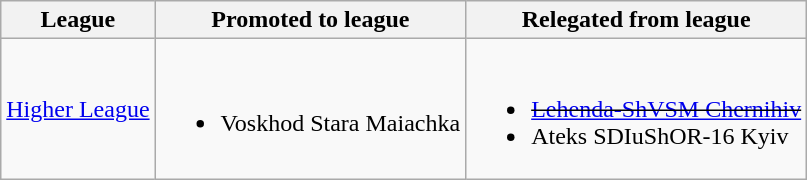<table class="wikitable">
<tr>
<th colspan=2>League</th>
<th>Promoted to league</th>
<th>Relegated from league</th>
</tr>
<tr>
<td colspan=2><a href='#'>Higher League</a></td>
<td><br><ul><li>Voskhod Stara Maiachka</li></ul></td>
<td><br><ul><li><del><a href='#'>Lehenda-ShVSM Chernihiv</a></del></li><li>Ateks SDIuShOR-16 Kyiv</li></ul></td>
</tr>
</table>
